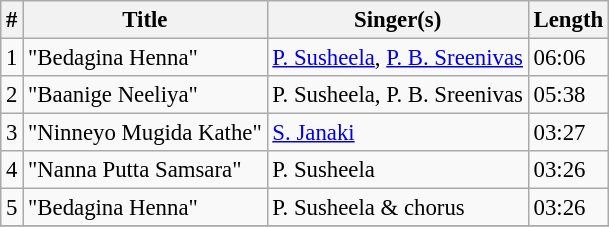<table class="wikitable" style="font-size:95%;">
<tr>
<th>#</th>
<th>Title</th>
<th>Singer(s)</th>
<th>Length</th>
</tr>
<tr>
<td>1</td>
<td>"Bedagina Henna"</td>
<td><a href='#'>P. Susheela</a>, <a href='#'>P. B. Sreenivas</a></td>
<td>06:06</td>
</tr>
<tr>
<td>2</td>
<td>"Baanige Neeliya"</td>
<td>P. Susheela, P. B. Sreenivas</td>
<td>05:38</td>
</tr>
<tr>
<td>3</td>
<td>"Ninneyo Mugida Kathe"</td>
<td><a href='#'>S. Janaki</a></td>
<td>03:27</td>
</tr>
<tr>
<td>4</td>
<td>"Nanna Putta Samsara"</td>
<td>P. Susheela</td>
<td>03:26</td>
</tr>
<tr>
<td>5</td>
<td>"Bedagina Henna"</td>
<td>P. Susheela & chorus</td>
<td>03:26</td>
</tr>
<tr>
</tr>
</table>
